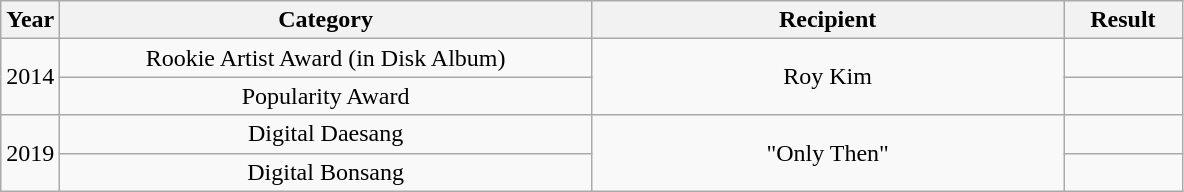<table class="wikitable" style="text-align:center">
<tr>
<th width="5%">Year</th>
<th width="45%">Category</th>
<th width="40%">Recipient</th>
<th width="10%">Result</th>
</tr>
<tr>
<td rowspan="2">2014</td>
<td>Rookie Artist Award (in Disk Album)</td>
<td rowspan="2">Roy Kim</td>
<td></td>
</tr>
<tr>
<td>Popularity Award</td>
<td></td>
</tr>
<tr>
<td rowspan="2">2019</td>
<td>Digital Daesang</td>
<td rowspan="2">"Only Then"</td>
<td></td>
</tr>
<tr>
<td>Digital Bonsang</td>
<td></td>
</tr>
</table>
